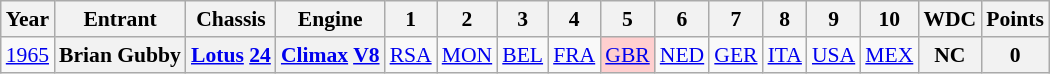<table class="wikitable" style="text-align:center; font-size:90%">
<tr>
<th>Year</th>
<th>Entrant</th>
<th>Chassis</th>
<th>Engine</th>
<th>1</th>
<th>2</th>
<th>3</th>
<th>4</th>
<th>5</th>
<th>6</th>
<th>7</th>
<th>8</th>
<th>9</th>
<th>10</th>
<th>WDC</th>
<th>Points</th>
</tr>
<tr>
<td><a href='#'>1965</a></td>
<th>Brian Gubby</th>
<th><a href='#'>Lotus</a> <a href='#'>24</a></th>
<th><a href='#'>Climax</a> <a href='#'>V8</a></th>
<td><a href='#'>RSA</a></td>
<td><a href='#'>MON</a></td>
<td><a href='#'>BEL</a></td>
<td><a href='#'>FRA</a></td>
<td style="background:#FFCFCF;"><a href='#'>GBR</a><br></td>
<td><a href='#'>NED</a></td>
<td><a href='#'>GER</a></td>
<td><a href='#'>ITA</a></td>
<td><a href='#'>USA</a></td>
<td><a href='#'>MEX</a></td>
<th>NC</th>
<th>0</th>
</tr>
</table>
